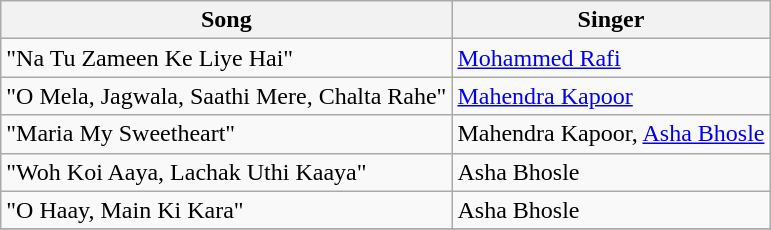<table class="wikitable">
<tr>
<th>Song</th>
<th>Singer</th>
</tr>
<tr>
<td>"Na Tu Zameen Ke Liye Hai"</td>
<td><a href='#'>Mohammed Rafi</a></td>
</tr>
<tr>
<td>"O Mela, Jagwala, Saathi Mere, Chalta Rahe"</td>
<td><a href='#'>Mahendra Kapoor</a></td>
</tr>
<tr>
<td>"Maria My Sweetheart"</td>
<td>Mahendra Kapoor, <a href='#'>Asha Bhosle</a></td>
</tr>
<tr>
<td>"Woh Koi Aaya, Lachak Uthi Kaaya"</td>
<td>Asha Bhosle</td>
</tr>
<tr>
<td>"O Haay, Main Ki Kara"</td>
<td>Asha Bhosle</td>
</tr>
<tr>
</tr>
</table>
